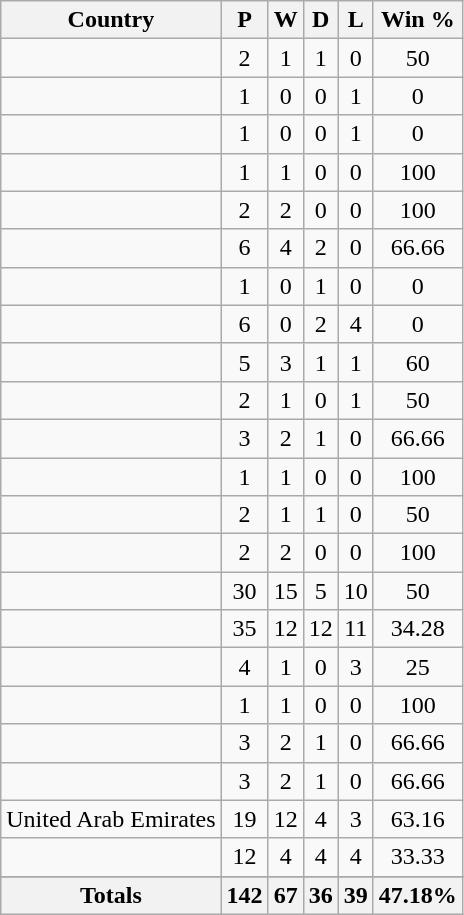<table class="wikitable sortable" style="text-align:center">
<tr>
<th>Country</th>
<th>P</th>
<th>W</th>
<th>D</th>
<th>L</th>
<th>Win %</th>
</tr>
<tr>
<td style="text-align:left;"></td>
<td>2</td>
<td>1</td>
<td>1</td>
<td>0</td>
<td>50</td>
</tr>
<tr>
<td style="text-align:left;"></td>
<td>1</td>
<td>0</td>
<td>0</td>
<td>1</td>
<td>0</td>
</tr>
<tr>
<td style="text-align:left;"></td>
<td>1</td>
<td>0</td>
<td>0</td>
<td>1</td>
<td>0</td>
</tr>
<tr>
<td style="text-align:left;"></td>
<td>1</td>
<td>1</td>
<td>0</td>
<td>0</td>
<td>100</td>
</tr>
<tr>
<td style="text-align:left;"></td>
<td>2</td>
<td>2</td>
<td>0</td>
<td>0</td>
<td>100</td>
</tr>
<tr>
<td style="text-align:left;"></td>
<td>6</td>
<td>4</td>
<td>2</td>
<td>0</td>
<td>66.66</td>
</tr>
<tr>
<td style="text-align:left;"></td>
<td>1</td>
<td>0</td>
<td>1</td>
<td>0</td>
<td>0</td>
</tr>
<tr>
<td style="text-align:left;"></td>
<td>6</td>
<td>0</td>
<td>2</td>
<td>4</td>
<td>0</td>
</tr>
<tr>
<td style="text-align:left;"></td>
<td>5</td>
<td>3</td>
<td>1</td>
<td>1</td>
<td>60</td>
</tr>
<tr>
<td style="text-align:left;"></td>
<td>2</td>
<td>1</td>
<td>0</td>
<td>1</td>
<td>50</td>
</tr>
<tr>
<td style="text-align:left;"></td>
<td>3</td>
<td>2</td>
<td>1</td>
<td>0</td>
<td>66.66</td>
</tr>
<tr>
<td style="text-align:left;"></td>
<td>1</td>
<td>1</td>
<td>0</td>
<td>0</td>
<td>100</td>
</tr>
<tr>
<td style="text-align:left;"></td>
<td>2</td>
<td>1</td>
<td>1</td>
<td>0</td>
<td>50</td>
</tr>
<tr>
<td style="text-align:left;"></td>
<td>2</td>
<td>2</td>
<td>0</td>
<td>0</td>
<td>100</td>
</tr>
<tr>
<td style="text-align:left;"></td>
<td>30</td>
<td>15</td>
<td>5</td>
<td>10</td>
<td>50</td>
</tr>
<tr>
<td style="text-align:left;"></td>
<td>35</td>
<td>12</td>
<td>12</td>
<td>11</td>
<td>34.28</td>
</tr>
<tr>
<td style="text-align:left;"></td>
<td>4</td>
<td>1</td>
<td>0</td>
<td>3</td>
<td>25</td>
</tr>
<tr>
<td style="text-align:left;"></td>
<td>1</td>
<td>1</td>
<td>0</td>
<td>0</td>
<td>100</td>
</tr>
<tr>
<td style="text-align:left;"></td>
<td>3</td>
<td>2</td>
<td>1</td>
<td>0</td>
<td>66.66</td>
</tr>
<tr>
<td style="text-align:left;"></td>
<td>3</td>
<td>2</td>
<td>1</td>
<td>0</td>
<td>66.66</td>
</tr>
<tr>
<td style="text-align:left;"> United Arab Emirates</td>
<td>19</td>
<td>12</td>
<td>4</td>
<td>3</td>
<td>63.16</td>
</tr>
<tr>
<td style="text-align:left;"></td>
<td>12</td>
<td>4</td>
<td>4</td>
<td>4</td>
<td>33.33</td>
</tr>
<tr>
</tr>
<tr class="sortbottom">
<th>Totals</th>
<th>142</th>
<th><strong>67</strong></th>
<th><strong>36</strong></th>
<th><strong>39</strong></th>
<th><strong>47.18%</strong></th>
</tr>
</table>
